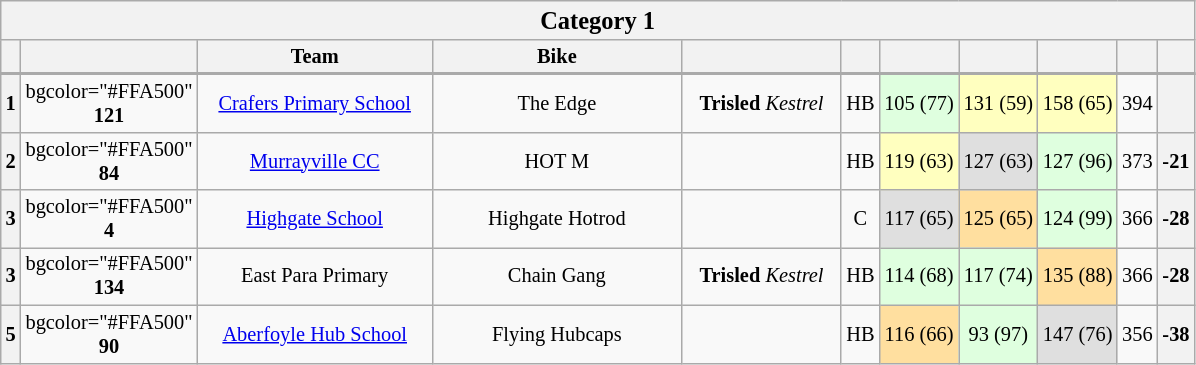<table class="wikitable collapsible collapsed" style="font-size: 85%; text-align:center">
<tr>
<th colspan="11" width="500"><big>Category 1</big></th>
</tr>
<tr>
<th valign="middle" width="5"></th>
<th valign="middle" width="10"></th>
<th valign="middle" width="150">Team</th>
<th valign="middle" width="160">Bike</th>
<th valign="middle" width="100"></th>
<th valign="middle" width="6"></th>
<th><a href='#'></a><br></th>
<th><a href='#'></a><br></th>
<th><a href='#'></a><br></th>
<th valign="middle" width="4"></th>
<th width="5" valign="middle"></th>
</tr>
<tr>
</tr>
<tr style="border-top:2px solid #aaaaaa">
<th>1</th>
<td>bgcolor="#FFA500" <strong>121</strong></td>
<td> <a href='#'>Crafers Primary School</a></td>
<td>The Edge</td>
<td><strong>Trisled</strong> <em>Kestrel</em></td>
<td valign="middle">HB</td>
<td bgcolor="#dfffdf">105 (77)</td>
<td bgcolor="#FFFFBF">131 (59)</td>
<td bgcolor="#FFFFBF">158 (65)</td>
<td>394</td>
<th></th>
</tr>
<tr>
<th>2</th>
<td>bgcolor="#FFA500" <strong>84</strong></td>
<td> <a href='#'>Murrayville CC</a></td>
<td>HOT M</td>
<td></td>
<td valign="middle">HB</td>
<td bgcolor="#FFFFBF">119 (63)</td>
<td bgcolor="#dfdfdf">127 (63)</td>
<td bgcolor="#dfffdf">127 (96)</td>
<td>373</td>
<th>-21</th>
</tr>
<tr>
<th>3</th>
<td>bgcolor="#FFA500" <strong>4</strong></td>
<td> <a href='#'>Highgate School</a></td>
<td>Highgate Hotrod</td>
<td></td>
<td valign="middle">C</td>
<td bgcolor="#dfdfdf">117 (65)</td>
<td bgcolor="#ffdf9f">125 (65)</td>
<td bgcolor="#dfffdf">124 (99)</td>
<td>366</td>
<th>-28</th>
</tr>
<tr>
<th>3</th>
<td>bgcolor="#FFA500" <strong>134</strong></td>
<td> East Para Primary</td>
<td>Chain Gang</td>
<td><strong>Trisled</strong> <em>Kestrel</em></td>
<td valign="middle">HB</td>
<td bgcolor="#dfffdf">114 (68)</td>
<td bgcolor="#dfffdf">117 (74)</td>
<td bgcolor="#ffdf9f">135 (88)</td>
<td>366</td>
<th>-28</th>
</tr>
<tr>
<th>5</th>
<td>bgcolor="#FFA500" <strong>90</strong></td>
<td> <a href='#'>Aberfoyle Hub School</a></td>
<td>Flying Hubcaps</td>
<td></td>
<td valign="middle">HB</td>
<td bgcolor="#ffdf9f">116 (66)</td>
<td bgcolor="#dfffdf">93 (97)</td>
<td bgcolor="#dfdfdf">147 (76)</td>
<td>356</td>
<th>-38</th>
</tr>
</table>
